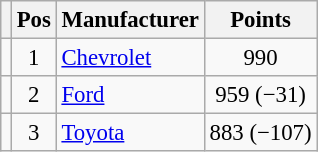<table class="wikitable" style="font-size: 95%;">
<tr>
<th></th>
<th>Pos</th>
<th>Manufacturer</th>
<th>Points</th>
</tr>
<tr>
<td align="left"></td>
<td style="text-align:center;">1</td>
<td><a href='#'>Chevrolet</a></td>
<td style="text-align:center;">990</td>
</tr>
<tr>
<td align="left"></td>
<td style="text-align:center;">2</td>
<td><a href='#'>Ford</a></td>
<td style="text-align:center;">959 (−31)</td>
</tr>
<tr>
<td align="left"></td>
<td style="text-align:center;">3</td>
<td><a href='#'>Toyota</a></td>
<td style="text-align:center;">883 (−107)</td>
</tr>
</table>
